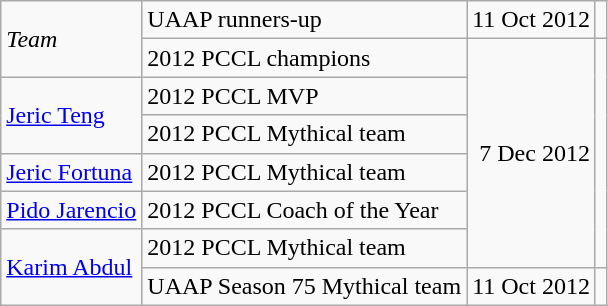<table class=wikitable>
<tr>
<td rowspan=2><em>Team</em></td>
<td>UAAP runners-up</td>
<td align=right>11 Oct 2012</td>
<td align=center></td>
</tr>
<tr>
<td>2012 PCCL champions</td>
<td align=right rowspan=6>7 Dec 2012</td>
<td align=center rowspan=6></td>
</tr>
<tr>
<td rowspan=2><a href='#'>Jeric Teng</a></td>
<td>2012 PCCL MVP</td>
</tr>
<tr>
<td>2012 PCCL Mythical team</td>
</tr>
<tr>
<td><a href='#'>Jeric Fortuna</a></td>
<td>2012 PCCL Mythical team</td>
</tr>
<tr>
<td><a href='#'>Pido Jarencio</a></td>
<td>2012 PCCL Coach of the Year</td>
</tr>
<tr>
<td rowspan=2><a href='#'>Karim Abdul</a></td>
<td>2012 PCCL Mythical team</td>
</tr>
<tr>
<td>UAAP Season 75 Mythical team</td>
<td align=right>11 Oct 2012</td>
<td align=center></td>
</tr>
</table>
